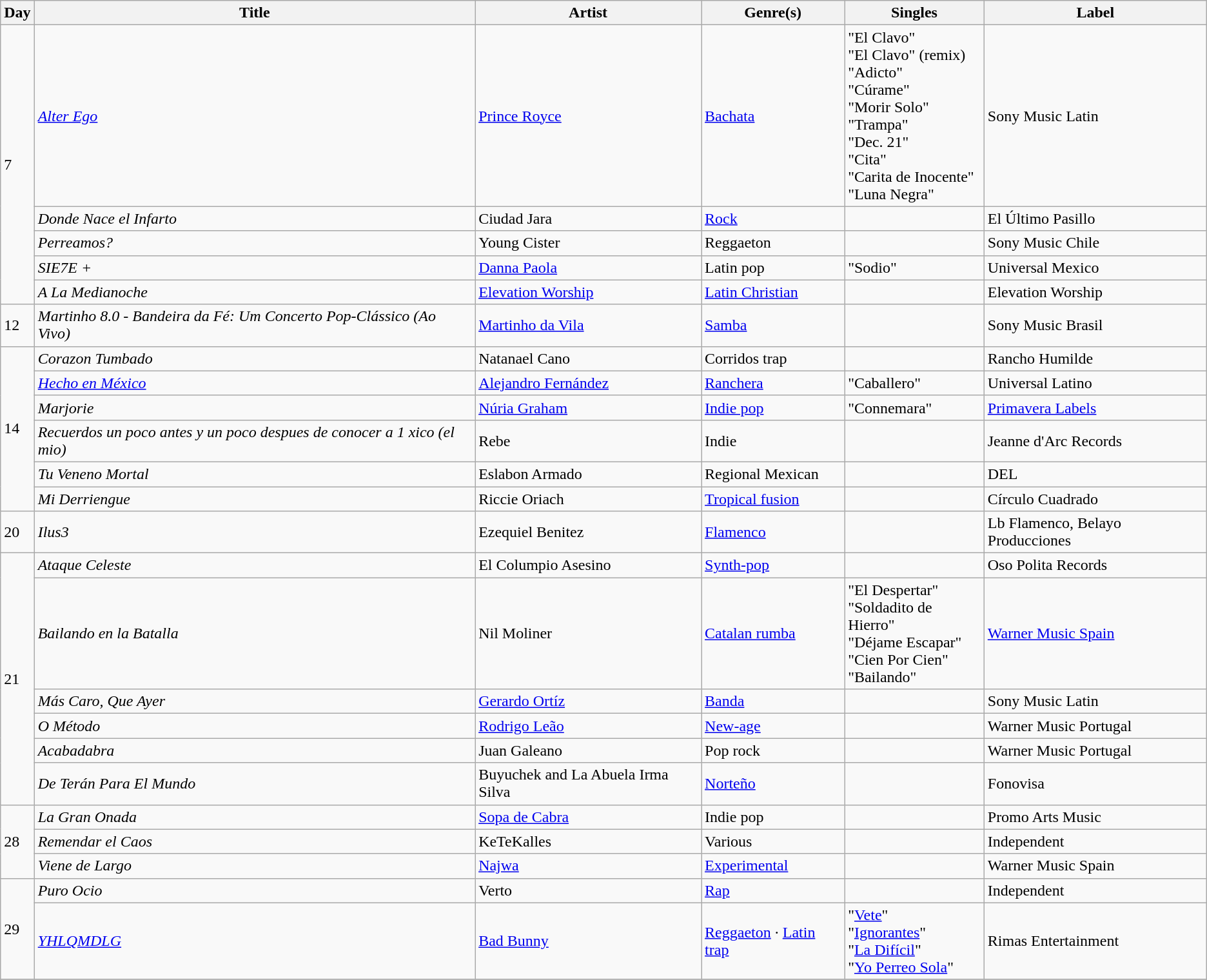<table class="wikitable sortable" style="text-align: left;">
<tr>
<th>Day</th>
<th>Title</th>
<th>Artist</th>
<th>Genre(s)</th>
<th>Singles</th>
<th>Label</th>
</tr>
<tr>
<td rowspan="5">7</td>
<td><em><a href='#'>Alter Ego</a></em></td>
<td><a href='#'>Prince Royce</a></td>
<td><a href='#'>Bachata</a></td>
<td>"El Clavo"<br>"El Clavo" (remix)<br>"Adicto"<br>"Cúrame"<br>"Morir Solo"<br>"Trampa"<br>"Dec. 21"<br>"Cita"<br>"Carita de Inocente"<br>"Luna Negra"</td>
<td>Sony Music Latin</td>
</tr>
<tr>
<td><em>Donde Nace el Infarto</em></td>
<td>Ciudad Jara</td>
<td><a href='#'>Rock</a></td>
<td></td>
<td>El Último Pasillo</td>
</tr>
<tr>
<td><em>Perreamos?</em></td>
<td>Young Cister</td>
<td>Reggaeton</td>
<td></td>
<td>Sony Music Chile</td>
</tr>
<tr>
<td><em>SIE7E +</em></td>
<td><a href='#'>Danna Paola</a></td>
<td>Latin pop</td>
<td>"Sodio"</td>
<td>Universal Mexico</td>
</tr>
<tr>
<td><em>A La Medianoche</em></td>
<td><a href='#'>Elevation Worship</a></td>
<td><a href='#'>Latin Christian</a></td>
<td></td>
<td>Elevation Worship</td>
</tr>
<tr>
<td>12</td>
<td><em>Martinho 8.0 - Bandeira da Fé: Um Concerto Pop-Clássico (Ao Vivo)</em></td>
<td><a href='#'>Martinho da Vila</a></td>
<td><a href='#'>Samba</a></td>
<td></td>
<td>Sony Music Brasil</td>
</tr>
<tr>
<td rowspan="6">14</td>
<td><em>Corazon Tumbado</em></td>
<td>Natanael Cano</td>
<td>Corridos trap</td>
<td></td>
<td>Rancho Humilde</td>
</tr>
<tr>
<td><em><a href='#'>Hecho en México</a></em></td>
<td><a href='#'>Alejandro Fernández</a></td>
<td><a href='#'>Ranchera</a></td>
<td>"Caballero"</td>
<td>Universal Latino</td>
</tr>
<tr>
<td><em>Marjorie</em></td>
<td><a href='#'>Núria Graham</a></td>
<td><a href='#'>Indie pop</a></td>
<td>"Connemara"</td>
<td><a href='#'>Primavera Labels</a></td>
</tr>
<tr>
<td><em>Recuerdos un poco antes y un poco despues de conocer a 1 xico (el mio)</em></td>
<td>Rebe</td>
<td>Indie</td>
<td></td>
<td>Jeanne d'Arc Records</td>
</tr>
<tr>
<td><em>Tu Veneno Mortal</em></td>
<td>Eslabon Armado</td>
<td>Regional Mexican</td>
<td></td>
<td>DEL</td>
</tr>
<tr>
<td><em>Mi Derriengue</em></td>
<td>Riccie Oriach</td>
<td><a href='#'>Tropical fusion</a></td>
<td></td>
<td>Círculo Cuadrado</td>
</tr>
<tr>
<td>20</td>
<td><em>Ilus3</em></td>
<td>Ezequiel Benitez</td>
<td><a href='#'>Flamenco</a></td>
<td></td>
<td>Lb Flamenco, Belayo Producciones</td>
</tr>
<tr>
<td rowspan="6">21</td>
<td><em>Ataque Celeste</em></td>
<td>El Columpio Asesino</td>
<td><a href='#'>Synth-pop</a></td>
<td></td>
<td>Oso Polita Records</td>
</tr>
<tr>
<td><em>Bailando en la Batalla</em></td>
<td>Nil Moliner</td>
<td><a href='#'>Catalan rumba</a></td>
<td>"El Despertar"<br>"Soldadito de Hierro"<br>"Déjame Escapar"<br>"Cien Por Cien"<br>"Bailando"</td>
<td><a href='#'>Warner Music Spain</a></td>
</tr>
<tr>
<td><em>Más Caro, Que Ayer</em></td>
<td><a href='#'>Gerardo Ortíz</a></td>
<td><a href='#'>Banda</a></td>
<td></td>
<td>Sony Music Latin</td>
</tr>
<tr>
<td><em>O Método</em></td>
<td><a href='#'>Rodrigo Leão</a></td>
<td><a href='#'>New-age</a></td>
<td></td>
<td>Warner Music Portugal</td>
</tr>
<tr>
<td><em>Acabadabra</em></td>
<td>Juan Galeano</td>
<td>Pop rock</td>
<td></td>
<td>Warner Music Portugal</td>
</tr>
<tr>
<td><em>De Terán Para El Mundo</em></td>
<td>Buyuchek and La Abuela Irma Silva</td>
<td><a href='#'>Norteño</a></td>
<td></td>
<td>Fonovisa</td>
</tr>
<tr>
<td rowspan="3">28</td>
<td><em>La Gran Onada</em></td>
<td><a href='#'>Sopa de Cabra</a></td>
<td>Indie pop</td>
<td></td>
<td>Promo Arts Music</td>
</tr>
<tr>
<td><em>Remendar el Caos</em></td>
<td>KeTeKalles</td>
<td>Various</td>
<td></td>
<td>Independent</td>
</tr>
<tr>
<td><em>Viene de Largo</em></td>
<td><a href='#'>Najwa</a></td>
<td><a href='#'>Experimental</a></td>
<td></td>
<td>Warner Music Spain</td>
</tr>
<tr>
<td rowspan="2">29</td>
<td><em>Puro Ocio</em></td>
<td>Verto</td>
<td><a href='#'>Rap</a></td>
<td></td>
<td>Independent</td>
</tr>
<tr>
<td><em><a href='#'>YHLQMDLG</a></em></td>
<td><a href='#'>Bad Bunny</a></td>
<td><a href='#'>Reggaeton</a> · <a href='#'>Latin trap</a></td>
<td>"<a href='#'>Vete</a>"<br>"<a href='#'>Ignorantes</a>"<br>"<a href='#'>La Difícil</a>"<br>"<a href='#'>Yo Perreo Sola</a>"</td>
<td>Rimas Entertainment</td>
</tr>
<tr>
</tr>
</table>
